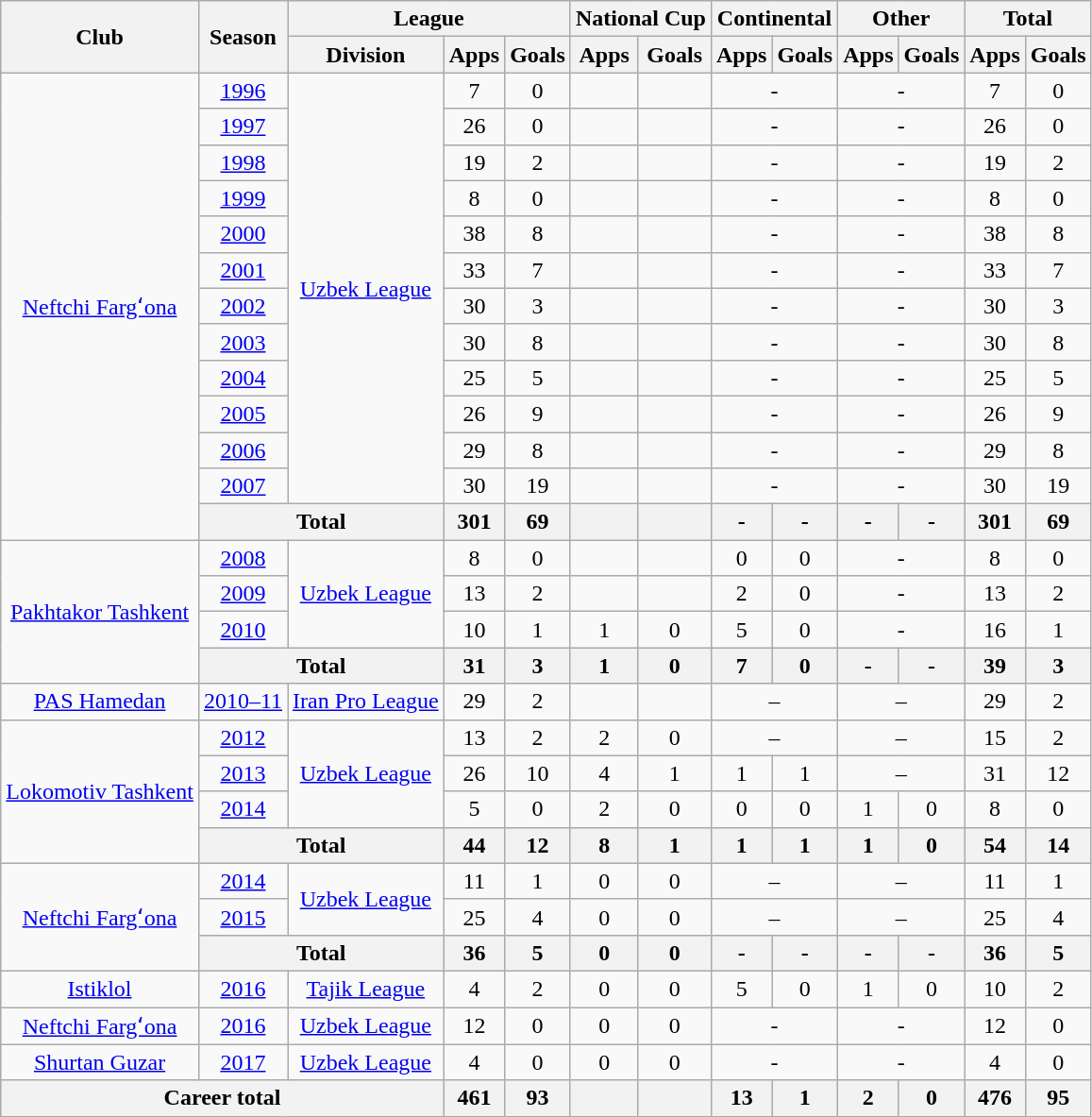<table class="wikitable" style="text-align: center;">
<tr>
<th rowspan="2">Club</th>
<th rowspan="2">Season</th>
<th colspan="3">League</th>
<th colspan="2">National Cup</th>
<th colspan="2">Continental</th>
<th colspan="2">Other</th>
<th colspan="2">Total</th>
</tr>
<tr>
<th>Division</th>
<th>Apps</th>
<th>Goals</th>
<th>Apps</th>
<th>Goals</th>
<th>Apps</th>
<th>Goals</th>
<th>Apps</th>
<th>Goals</th>
<th>Apps</th>
<th>Goals</th>
</tr>
<tr>
<td rowspan="13" valign="center"><a href='#'>Neftchi Fargʻona</a></td>
<td><a href='#'>1996</a></td>
<td rowspan="12" valign="center"><a href='#'>Uzbek League</a></td>
<td>7</td>
<td>0</td>
<td></td>
<td></td>
<td colspan="2">-</td>
<td colspan="2">-</td>
<td>7</td>
<td>0</td>
</tr>
<tr>
<td><a href='#'>1997</a></td>
<td>26</td>
<td>0</td>
<td></td>
<td></td>
<td colspan="2">-</td>
<td colspan="2">-</td>
<td>26</td>
<td>0</td>
</tr>
<tr>
<td><a href='#'>1998</a></td>
<td>19</td>
<td>2</td>
<td></td>
<td></td>
<td colspan="2">-</td>
<td colspan="2">-</td>
<td>19</td>
<td>2</td>
</tr>
<tr>
<td><a href='#'>1999</a></td>
<td>8</td>
<td>0</td>
<td></td>
<td></td>
<td colspan="2">-</td>
<td colspan="2">-</td>
<td>8</td>
<td>0</td>
</tr>
<tr>
<td><a href='#'>2000</a></td>
<td>38</td>
<td>8</td>
<td></td>
<td></td>
<td colspan="2">-</td>
<td colspan="2">-</td>
<td>38</td>
<td>8</td>
</tr>
<tr>
<td><a href='#'>2001</a></td>
<td>33</td>
<td>7</td>
<td></td>
<td></td>
<td colspan="2">-</td>
<td colspan="2">-</td>
<td>33</td>
<td>7</td>
</tr>
<tr>
<td><a href='#'>2002</a></td>
<td>30</td>
<td>3</td>
<td></td>
<td></td>
<td colspan="2">-</td>
<td colspan="2">-</td>
<td>30</td>
<td>3</td>
</tr>
<tr>
<td><a href='#'>2003</a></td>
<td>30</td>
<td>8</td>
<td></td>
<td></td>
<td colspan="2">-</td>
<td colspan="2">-</td>
<td>30</td>
<td>8</td>
</tr>
<tr>
<td><a href='#'>2004</a></td>
<td>25</td>
<td>5</td>
<td></td>
<td></td>
<td colspan="2">-</td>
<td colspan="2">-</td>
<td>25</td>
<td>5</td>
</tr>
<tr>
<td><a href='#'>2005</a></td>
<td>26</td>
<td>9</td>
<td></td>
<td></td>
<td colspan="2">-</td>
<td colspan="2">-</td>
<td>26</td>
<td>9</td>
</tr>
<tr>
<td><a href='#'>2006</a></td>
<td>29</td>
<td>8</td>
<td></td>
<td></td>
<td colspan="2">-</td>
<td colspan="2">-</td>
<td>29</td>
<td>8</td>
</tr>
<tr>
<td><a href='#'>2007</a></td>
<td>30</td>
<td>19</td>
<td></td>
<td></td>
<td colspan="2">-</td>
<td colspan="2">-</td>
<td>30</td>
<td>19</td>
</tr>
<tr>
<th colspan="2">Total</th>
<th>301</th>
<th>69</th>
<th></th>
<th></th>
<th>-</th>
<th>-</th>
<th>-</th>
<th>-</th>
<th>301</th>
<th>69</th>
</tr>
<tr>
<td rowspan="4" valign="center"><a href='#'>Pakhtakor Tashkent</a></td>
<td><a href='#'>2008</a></td>
<td rowspan="3" valign="center"><a href='#'>Uzbek League</a></td>
<td>8</td>
<td>0</td>
<td></td>
<td></td>
<td>0</td>
<td>0</td>
<td colspan="2">-</td>
<td>8</td>
<td>0</td>
</tr>
<tr>
<td><a href='#'>2009</a></td>
<td>13</td>
<td>2</td>
<td></td>
<td></td>
<td>2</td>
<td>0</td>
<td colspan="2">-</td>
<td>13</td>
<td>2</td>
</tr>
<tr>
<td><a href='#'>2010</a></td>
<td>10</td>
<td>1</td>
<td>1</td>
<td>0</td>
<td>5</td>
<td>0</td>
<td colspan="2">-</td>
<td>16</td>
<td>1</td>
</tr>
<tr>
<th colspan="2">Total</th>
<th>31</th>
<th>3</th>
<th>1</th>
<th>0</th>
<th>7</th>
<th>0</th>
<th>-</th>
<th>-</th>
<th>39</th>
<th>3</th>
</tr>
<tr>
<td valign="center"><a href='#'>PAS Hamedan</a></td>
<td><a href='#'>2010–11</a></td>
<td><a href='#'>Iran Pro League</a></td>
<td>29</td>
<td>2</td>
<td></td>
<td></td>
<td colspan="2">–</td>
<td colspan="2">–</td>
<td>29</td>
<td>2</td>
</tr>
<tr>
<td rowspan="4" valign="center"><a href='#'>Lokomotiv Tashkent</a></td>
<td><a href='#'>2012</a></td>
<td rowspan="3" valign="center"><a href='#'>Uzbek League</a></td>
<td>13</td>
<td>2</td>
<td>2</td>
<td>0</td>
<td colspan="2">–</td>
<td colspan="2">–</td>
<td>15</td>
<td>2</td>
</tr>
<tr>
<td><a href='#'>2013</a></td>
<td>26</td>
<td>10</td>
<td>4</td>
<td>1</td>
<td>1</td>
<td>1</td>
<td colspan="2">–</td>
<td>31</td>
<td>12</td>
</tr>
<tr>
<td><a href='#'>2014</a></td>
<td>5</td>
<td>0</td>
<td>2</td>
<td>0</td>
<td>0</td>
<td>0</td>
<td>1</td>
<td>0</td>
<td>8</td>
<td>0</td>
</tr>
<tr>
<th colspan="2">Total</th>
<th>44</th>
<th>12</th>
<th>8</th>
<th>1</th>
<th>1</th>
<th>1</th>
<th>1</th>
<th>0</th>
<th>54</th>
<th>14</th>
</tr>
<tr>
<td rowspan="3" valign="center"><a href='#'>Neftchi Fargʻona</a></td>
<td><a href='#'>2014</a></td>
<td rowspan="2" valign="center"><a href='#'>Uzbek League</a></td>
<td>11</td>
<td>1</td>
<td>0</td>
<td>0</td>
<td colspan="2">–</td>
<td colspan="2">–</td>
<td>11</td>
<td>1</td>
</tr>
<tr>
<td><a href='#'>2015</a></td>
<td>25</td>
<td>4</td>
<td>0</td>
<td>0</td>
<td colspan="2">–</td>
<td colspan="2">–</td>
<td>25</td>
<td>4</td>
</tr>
<tr>
<th colspan="2">Total</th>
<th>36</th>
<th>5</th>
<th>0</th>
<th>0</th>
<th>-</th>
<th>-</th>
<th>-</th>
<th>-</th>
<th>36</th>
<th>5</th>
</tr>
<tr>
<td rowspan="1" valign="center"><a href='#'>Istiklol</a></td>
<td><a href='#'>2016</a></td>
<td rowspan="1" valign="center"><a href='#'>Tajik League</a></td>
<td>4</td>
<td>2</td>
<td>0</td>
<td>0</td>
<td>5</td>
<td>0</td>
<td>1</td>
<td>0</td>
<td>10</td>
<td>2</td>
</tr>
<tr>
<td rowspan="1" valign="center"><a href='#'>Neftchi Fargʻona</a></td>
<td><a href='#'>2016</a></td>
<td rowspan="1" valign="center"><a href='#'>Uzbek League</a></td>
<td>12</td>
<td>0</td>
<td>0</td>
<td>0</td>
<td colspan="2">-</td>
<td colspan="2">-</td>
<td>12</td>
<td>0</td>
</tr>
<tr>
<td rowspan="1" valign="center"><a href='#'>Shurtan Guzar</a></td>
<td><a href='#'>2017</a></td>
<td rowspan="1" valign="center"><a href='#'>Uzbek League</a></td>
<td>4</td>
<td>0</td>
<td>0</td>
<td>0</td>
<td colspan="2">-</td>
<td colspan="2">-</td>
<td>4</td>
<td>0</td>
</tr>
<tr>
<th colspan="3">Career total</th>
<th>461</th>
<th>93</th>
<th></th>
<th></th>
<th>13</th>
<th>1</th>
<th>2</th>
<th>0</th>
<th>476</th>
<th>95</th>
</tr>
</table>
